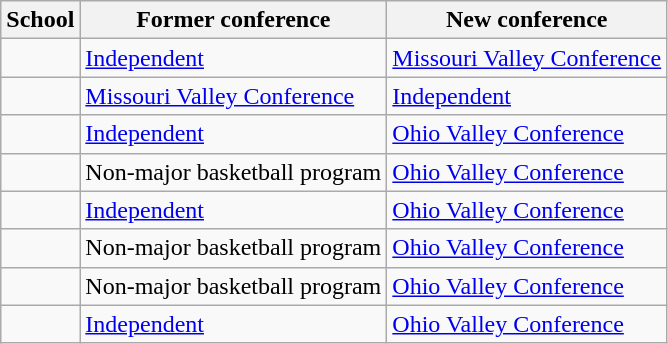<table class="wikitable sortable">
<tr>
<th>School</th>
<th>Former conference</th>
<th>New conference</th>
</tr>
<tr>
<td></td>
<td><a href='#'>Independent</a></td>
<td><a href='#'>Missouri Valley Conference</a></td>
</tr>
<tr>
<td></td>
<td><a href='#'>Missouri Valley Conference</a></td>
<td><a href='#'>Independent</a></td>
</tr>
<tr>
<td></td>
<td><a href='#'>Independent</a></td>
<td><a href='#'>Ohio Valley Conference</a></td>
</tr>
<tr>
<td></td>
<td>Non-major basketball program</td>
<td><a href='#'>Ohio Valley Conference</a></td>
</tr>
<tr>
<td></td>
<td><a href='#'>Independent</a></td>
<td><a href='#'>Ohio Valley Conference</a></td>
</tr>
<tr>
<td></td>
<td>Non-major basketball program</td>
<td><a href='#'>Ohio Valley Conference</a></td>
</tr>
<tr>
<td></td>
<td>Non-major basketball program</td>
<td><a href='#'>Ohio Valley Conference</a></td>
</tr>
<tr>
<td></td>
<td><a href='#'>Independent</a></td>
<td><a href='#'>Ohio Valley Conference</a></td>
</tr>
</table>
